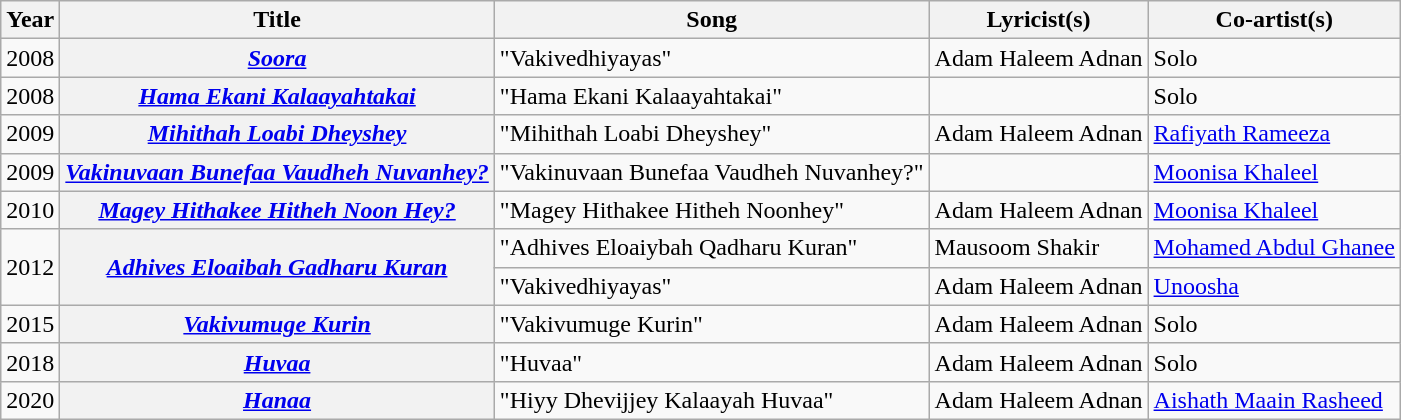<table class="wikitable plainrowheaders">
<tr>
<th scope="col">Year</th>
<th scope="col">Title</th>
<th scope="col">Song</th>
<th scope="col">Lyricist(s)</th>
<th scope="col">Co-artist(s)</th>
</tr>
<tr>
<td>2008</td>
<th scope="row"><em><a href='#'>Soora</a></em></th>
<td>"Vakivedhiyayas"</td>
<td>Adam Haleem Adnan</td>
<td>Solo</td>
</tr>
<tr>
<td>2008</td>
<th scope="row"><em><a href='#'>Hama Ekani Kalaayahtakai</a></em></th>
<td>"Hama Ekani Kalaayahtakai"</td>
<td></td>
<td>Solo</td>
</tr>
<tr>
<td>2009</td>
<th scope="row"><em><a href='#'>Mihithah Loabi Dheyshey</a></em></th>
<td>"Mihithah Loabi Dheyshey"</td>
<td>Adam Haleem Adnan</td>
<td><a href='#'>Rafiyath Rameeza</a></td>
</tr>
<tr>
<td>2009</td>
<th scope="row"><em><a href='#'>Vakinuvaan Bunefaa Vaudheh Nuvanhey?</a></em></th>
<td>"Vakinuvaan Bunefaa Vaudheh Nuvanhey?"</td>
<td></td>
<td><a href='#'>Moonisa Khaleel</a></td>
</tr>
<tr>
<td>2010</td>
<th scope="row"><em><a href='#'>Magey Hithakee Hitheh Noon Hey?</a></em></th>
<td>"Magey Hithakee Hitheh Noonhey"</td>
<td>Adam Haleem Adnan</td>
<td><a href='#'>Moonisa Khaleel</a></td>
</tr>
<tr>
<td rowspan="2">2012</td>
<th scope="row"  rowspan="2"><em><a href='#'>Adhives Eloaibah Gadharu Kuran</a></em></th>
<td>"Adhives Eloaiybah Qadharu Kuran"</td>
<td>Mausoom Shakir</td>
<td><a href='#'>Mohamed Abdul Ghanee</a></td>
</tr>
<tr>
<td>"Vakivedhiyayas"</td>
<td>Adam Haleem Adnan</td>
<td><a href='#'>Unoosha</a></td>
</tr>
<tr>
<td>2015</td>
<th scope="row"><em><a href='#'>Vakivumuge Kurin</a></em></th>
<td>"Vakivumuge Kurin"</td>
<td>Adam Haleem Adnan</td>
<td>Solo</td>
</tr>
<tr>
<td>2018</td>
<th scope="row"><em><a href='#'>Huvaa</a></em></th>
<td>"Huvaa"</td>
<td>Adam Haleem Adnan</td>
<td>Solo</td>
</tr>
<tr>
<td>2020</td>
<th scope="row"><a href='#'><em>Hanaa</em></a></th>
<td>"Hiyy Dhevijjey Kalaayah Huvaa"</td>
<td>Adam Haleem Adnan</td>
<td><a href='#'>Aishath Maain Rasheed</a></td>
</tr>
</table>
